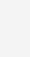<table cellpadding=10 border="0" align=center>
<tr>
<td bgcolor=#f4f4f4><br></td>
</tr>
</table>
